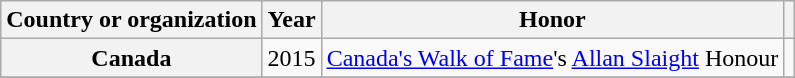<table class="wikitable plainrowheaders sortable" style="margin-right: 0;">
<tr>
<th scope="col">Country or organization</th>
<th scope="col">Year</th>
<th scope="col">Honor</th>
<th scope="col" class="unsortable"></th>
</tr>
<tr>
<th scope="row">Canada</th>
<td>2015</td>
<td><a href='#'>Canada's Walk of Fame</a>'s <a href='#'>Allan Slaight</a> Honour</td>
<td align=center></td>
</tr>
<tr>
</tr>
</table>
